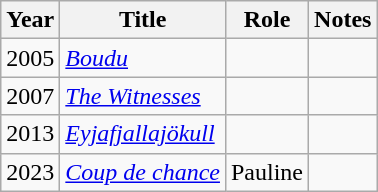<table class="wikitable sortable">
<tr>
<th>Year</th>
<th>Title</th>
<th>Role</th>
<th class="unsortable">Notes</th>
</tr>
<tr>
<td>2005</td>
<td><em><a href='#'>Boudu</a></em></td>
<td></td>
<td></td>
</tr>
<tr>
<td>2007</td>
<td><em><a href='#'>The Witnesses</a></em></td>
<td></td>
<td></td>
</tr>
<tr>
<td>2013</td>
<td><em><a href='#'>Eyjafjallajökull</a></em></td>
<td></td>
<td></td>
</tr>
<tr>
<td>2023</td>
<td><a href='#'><em>Coup de chance</em></a></td>
<td>Pauline</td>
<td></td>
</tr>
</table>
